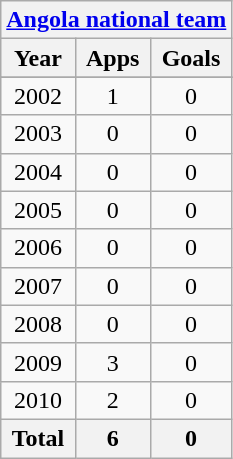<table class="wikitable" style="text-align:center">
<tr>
<th colspan=3><a href='#'>Angola national team</a></th>
</tr>
<tr>
<th>Year</th>
<th>Apps</th>
<th>Goals</th>
</tr>
<tr>
</tr>
<tr>
<td>2002</td>
<td>1</td>
<td>0</td>
</tr>
<tr>
<td>2003</td>
<td>0</td>
<td>0</td>
</tr>
<tr>
<td>2004</td>
<td>0</td>
<td>0</td>
</tr>
<tr>
<td>2005</td>
<td>0</td>
<td>0</td>
</tr>
<tr>
<td>2006</td>
<td>0</td>
<td>0</td>
</tr>
<tr>
<td>2007</td>
<td>0</td>
<td>0</td>
</tr>
<tr>
<td>2008</td>
<td>0</td>
<td>0</td>
</tr>
<tr>
<td>2009</td>
<td>3</td>
<td>0</td>
</tr>
<tr>
<td>2010</td>
<td>2</td>
<td>0</td>
</tr>
<tr>
<th>Total</th>
<th>6</th>
<th>0</th>
</tr>
</table>
